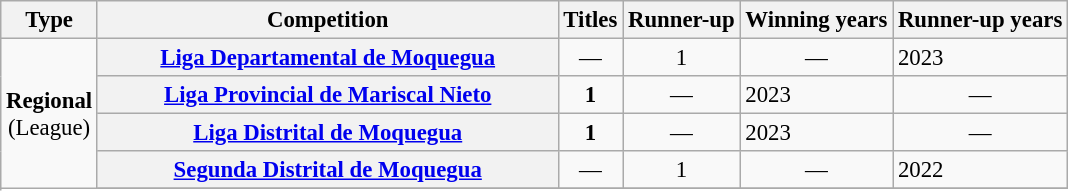<table class="wikitable plainrowheaders" style="font-size:95%; text-align:center;">
<tr>
<th>Type</th>
<th width=300px>Competition</th>
<th>Titles</th>
<th>Runner-up</th>
<th>Winning years</th>
<th>Runner-up years</th>
</tr>
<tr>
<td rowspan=5><strong>Regional</strong><br>(League)</td>
<th scope=col><a href='#'>Liga Departamental de Moquegua</a></th>
<td style="text-align:center;">—</td>
<td>1</td>
<td style="text-align:center;">—</td>
<td align="left">2023</td>
</tr>
<tr>
<th scope=col><a href='#'>Liga Provincial de Mariscal Nieto</a></th>
<td><strong>1</strong></td>
<td style="text-align:center;">—</td>
<td align="left">2023</td>
<td style="text-align:center;">—</td>
</tr>
<tr>
<th scope=col><a href='#'>Liga Distrital de Moquegua</a></th>
<td><strong>1</strong></td>
<td style="text-align:center;">—</td>
<td align="left">2023</td>
<td style="text-align:center;">—</td>
</tr>
<tr>
<th scope=col><a href='#'>Segunda Distrital de Moquegua</a></th>
<td style="text-align:center;">—</td>
<td>1</td>
<td style="text-align:center;">—</td>
<td align="left">2022</td>
</tr>
<tr>
</tr>
</table>
